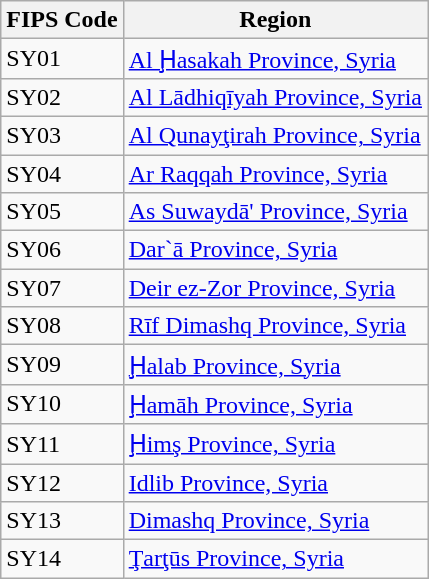<table class="wikitable">
<tr>
<th>FIPS Code</th>
<th>Region</th>
</tr>
<tr>
<td>SY01</td>
<td><a href='#'>Al Ḩasakah Province, Syria</a></td>
</tr>
<tr>
<td>SY02</td>
<td><a href='#'>Al Lādhiqīyah Province, Syria</a></td>
</tr>
<tr>
<td>SY03</td>
<td><a href='#'>Al Qunayţirah Province, Syria</a></td>
</tr>
<tr>
<td>SY04</td>
<td><a href='#'>Ar Raqqah Province, Syria</a></td>
</tr>
<tr>
<td>SY05</td>
<td><a href='#'>As Suwaydā' Province, Syria</a></td>
</tr>
<tr>
<td>SY06</td>
<td><a href='#'>Dar`ā Province, Syria</a></td>
</tr>
<tr>
<td>SY07</td>
<td><a href='#'>Deir ez-Zor Province, Syria</a></td>
</tr>
<tr>
<td>SY08</td>
<td><a href='#'>Rīf Dimashq Province, Syria</a></td>
</tr>
<tr>
<td>SY09</td>
<td><a href='#'>Ḩalab Province, Syria</a></td>
</tr>
<tr>
<td>SY10</td>
<td><a href='#'>Ḩamāh Province, Syria</a></td>
</tr>
<tr>
<td>SY11</td>
<td><a href='#'>Ḩimş Province, Syria</a></td>
</tr>
<tr>
<td>SY12</td>
<td><a href='#'>Idlib Province, Syria</a></td>
</tr>
<tr>
<td>SY13</td>
<td><a href='#'>Dimashq Province, Syria</a></td>
</tr>
<tr>
<td>SY14</td>
<td><a href='#'>Ţarţūs Province, Syria</a></td>
</tr>
</table>
